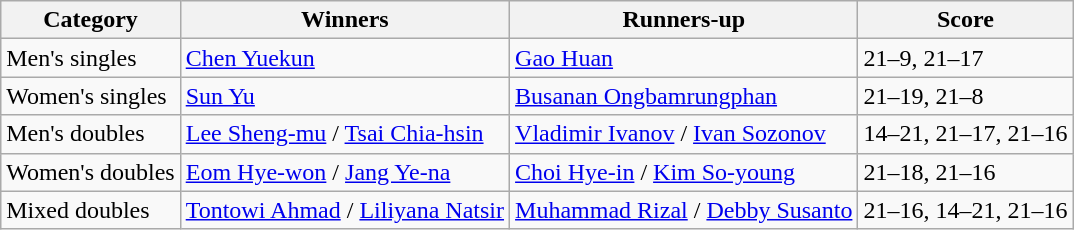<table class=wikitable style="white-space:nowrap;">
<tr>
<th>Category</th>
<th>Winners</th>
<th>Runners-up</th>
<th>Score</th>
</tr>
<tr>
<td>Men's singles</td>
<td> <a href='#'>Chen Yuekun</a></td>
<td> <a href='#'>Gao Huan</a></td>
<td>21–9, 21–17</td>
</tr>
<tr>
<td>Women's singles</td>
<td> <a href='#'>Sun Yu</a></td>
<td> <a href='#'>Busanan Ongbamrungphan</a></td>
<td>21–19, 21–8</td>
</tr>
<tr>
<td>Men's doubles</td>
<td> <a href='#'>Lee Sheng-mu</a> / <a href='#'>Tsai Chia-hsin</a></td>
<td> <a href='#'>Vladimir Ivanov</a> / <a href='#'>Ivan Sozonov</a></td>
<td>14–21, 21–17, 21–16</td>
</tr>
<tr>
<td>Women's doubles</td>
<td> <a href='#'>Eom Hye-won</a> / <a href='#'>Jang Ye-na</a></td>
<td> <a href='#'>Choi Hye-in</a> / <a href='#'>Kim So-young</a></td>
<td>21–18, 21–16</td>
</tr>
<tr>
<td>Mixed doubles</td>
<td> <a href='#'>Tontowi Ahmad</a> / <a href='#'>Liliyana Natsir</a></td>
<td> <a href='#'>Muhammad Rizal</a> / <a href='#'>Debby Susanto</a></td>
<td>21–16, 14–21, 21–16</td>
</tr>
</table>
